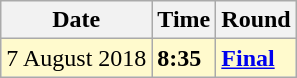<table class="wikitable">
<tr>
<th>Date</th>
<th>Time</th>
<th>Round</th>
</tr>
<tr style=background:lemonchiffon>
<td>7 August 2018</td>
<td><strong>8:35</strong></td>
<td><strong><a href='#'>Final</a></strong></td>
</tr>
</table>
